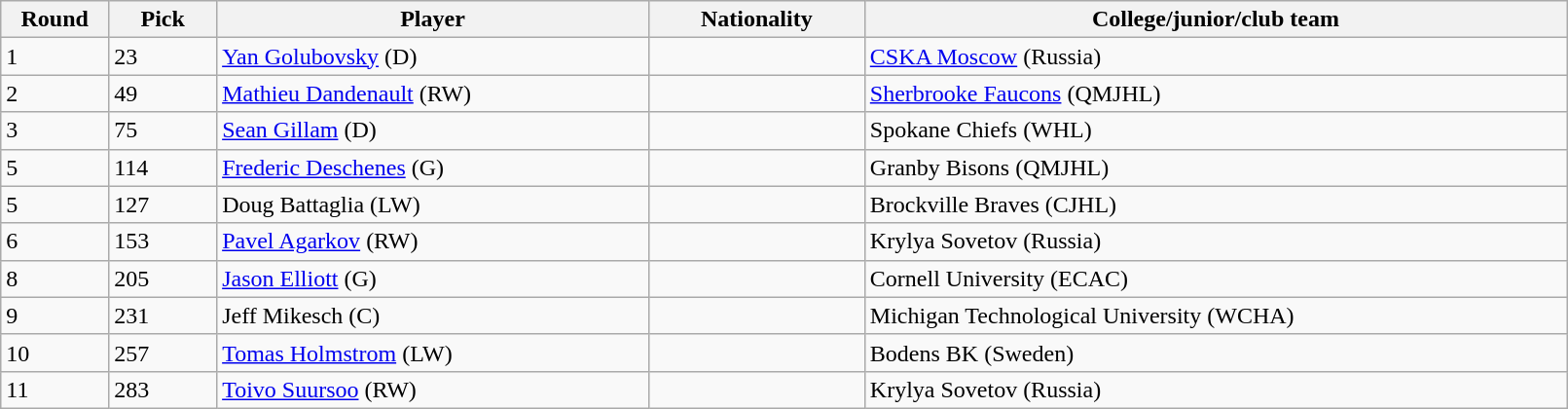<table class="wikitable">
<tr>
<th bgcolor="#DDDDFF" width="5%">Round</th>
<th bgcolor="#DDDDFF" width="5%">Pick</th>
<th bgcolor="#DDDDFF" width="20%">Player</th>
<th bgcolor="#DDDDFF" width="10%">Nationality</th>
<th bgcolor="#DDDDFF" width="32.5%">College/junior/club team</th>
</tr>
<tr>
<td>1</td>
<td>23</td>
<td><a href='#'>Yan Golubovsky</a> (D)</td>
<td></td>
<td><a href='#'>CSKA Moscow</a> (Russia)</td>
</tr>
<tr>
<td>2</td>
<td>49</td>
<td><a href='#'>Mathieu Dandenault</a> (RW)</td>
<td></td>
<td><a href='#'>Sherbrooke Faucons</a> (QMJHL)</td>
</tr>
<tr>
<td>3</td>
<td>75</td>
<td><a href='#'>Sean Gillam</a> (D)</td>
<td></td>
<td>Spokane Chiefs (WHL)</td>
</tr>
<tr>
<td>5</td>
<td>114</td>
<td><a href='#'>Frederic Deschenes</a> (G)</td>
<td></td>
<td>Granby Bisons (QMJHL)</td>
</tr>
<tr>
<td>5</td>
<td>127</td>
<td>Doug Battaglia (LW)</td>
<td></td>
<td>Brockville Braves (CJHL)</td>
</tr>
<tr>
<td>6</td>
<td>153</td>
<td><a href='#'>Pavel Agarkov</a> (RW)</td>
<td></td>
<td>Krylya Sovetov (Russia)</td>
</tr>
<tr>
<td>8</td>
<td>205</td>
<td><a href='#'>Jason Elliott</a> (G)</td>
<td></td>
<td>Cornell University (ECAC)</td>
</tr>
<tr>
<td>9</td>
<td>231</td>
<td>Jeff Mikesch (C)</td>
<td></td>
<td>Michigan Technological University (WCHA)</td>
</tr>
<tr>
<td>10</td>
<td>257</td>
<td><a href='#'>Tomas Holmstrom</a> (LW)</td>
<td></td>
<td>Bodens BK (Sweden)</td>
</tr>
<tr>
<td>11</td>
<td>283</td>
<td><a href='#'>Toivo Suursoo</a> (RW)</td>
<td></td>
<td>Krylya Sovetov (Russia)</td>
</tr>
</table>
